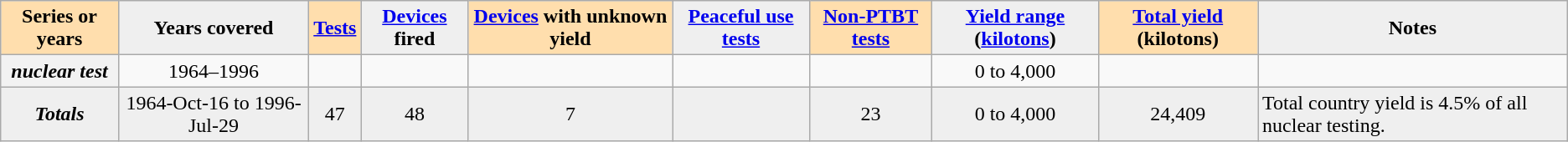<table class="wikitable sortable" style="text-align:center;">
<tr>
<th style="background:#ffdead;">Series or years</th>
<th style="background:#efefef;">Years covered</th>
<th style="background:#ffdead;"><a href='#'>Tests</a></th>
<th style="background:#efefef;"><a href='#'>Devices</a> fired</th>
<th style="background:#ffdead;"><a href='#'>Devices</a> with unknown yield</th>
<th style="background:#efefef;"><a href='#'>Peaceful use tests</a></th>
<th style="background:#ffdead;"><a href='#'>Non-PTBT tests</a></th>
<th style="background:#efefef;" class="unsortable"><a href='#'>Yield range</a> (<a href='#'>kilotons</a>) </th>
<th style="background:#ffdead;"><a href='#'>Total yield</a> (kilotons) </th>
<th style="background:#efefef; text-align:center;" class="unsortable">Notes</th>
</tr>
<tr>
<th><em>nuclear test</em></th>
<td>1964–1996</td>
<td></td>
<td></td>
<td></td>
<td></td>
<td></td>
<td>0 to 4,000</td>
<td></td>
<td style="text-align:left;"></td>
</tr>
<tr class="sortbottom">
<th style="background:#efefef;"><em>Totals</em></th>
<td style="background:#efefef;">1964-Oct-16 to 1996-Jul-29</td>
<td style="background:#efefef;">47</td>
<td style="background:#efefef;">48</td>
<td style="background:#efefef;">7</td>
<td style="background:#efefef;"></td>
<td style="background:#efefef;">23</td>
<td style="background:#efefef;">0 to 4,000</td>
<td style="background:#efefef;">24,409</td>
<td style="background:#efefef;text-align:left;">Total country yield is 4.5% of all nuclear testing.</td>
</tr>
</table>
